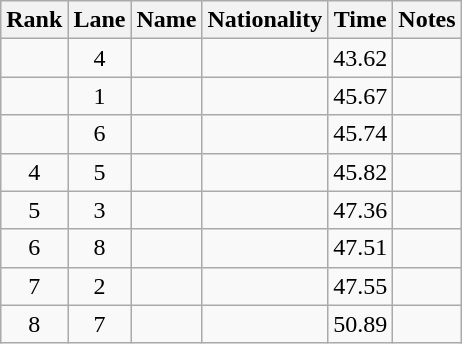<table class="wikitable sortable" style="text-align:center">
<tr>
<th>Rank</th>
<th>Lane</th>
<th>Name</th>
<th>Nationality</th>
<th>Time</th>
<th>Notes</th>
</tr>
<tr>
<td></td>
<td>4</td>
<td align=left></td>
<td align=left></td>
<td>43.62</td>
<td></td>
</tr>
<tr>
<td></td>
<td>1</td>
<td align=left></td>
<td align=left></td>
<td>45.67</td>
<td></td>
</tr>
<tr>
<td></td>
<td>6</td>
<td align=left></td>
<td align=left></td>
<td>45.74</td>
<td></td>
</tr>
<tr>
<td>4</td>
<td>5</td>
<td align=left></td>
<td align=left></td>
<td>45.82</td>
<td></td>
</tr>
<tr>
<td>5</td>
<td>3</td>
<td align=left></td>
<td align=left></td>
<td>47.36</td>
<td></td>
</tr>
<tr>
<td>6</td>
<td>8</td>
<td align=left></td>
<td align=left></td>
<td>47.51</td>
<td></td>
</tr>
<tr>
<td>7</td>
<td>2</td>
<td align=left></td>
<td align=left></td>
<td>47.55</td>
<td></td>
</tr>
<tr>
<td>8</td>
<td>7</td>
<td align=left></td>
<td align=left></td>
<td>50.89</td>
<td></td>
</tr>
</table>
